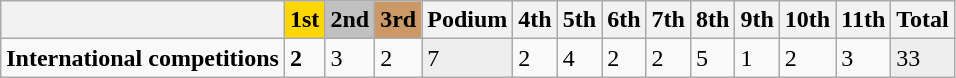<table class="wikitable">
<tr>
<th></th>
<th style="background: gold;">1st</th>
<th style="background: silver;">2nd</th>
<th style="background: #c96;">3rd</th>
<th>Podium</th>
<th>4th</th>
<th>5th</th>
<th>6th</th>
<th>7th</th>
<th>8th</th>
<th>9th</th>
<th>10th</th>
<th>11th</th>
<th>Total</th>
</tr>
<tr>
<td><strong>International competitions</strong></td>
<td><strong>2</strong></td>
<td>3</td>
<td>2</td>
<td style="background: #EEEEEE;">7</td>
<td>2</td>
<td>4</td>
<td>2</td>
<td>2</td>
<td>5</td>
<td>1</td>
<td>2</td>
<td>3</td>
<td style="background: #EEEEEE;">33</td>
</tr>
</table>
